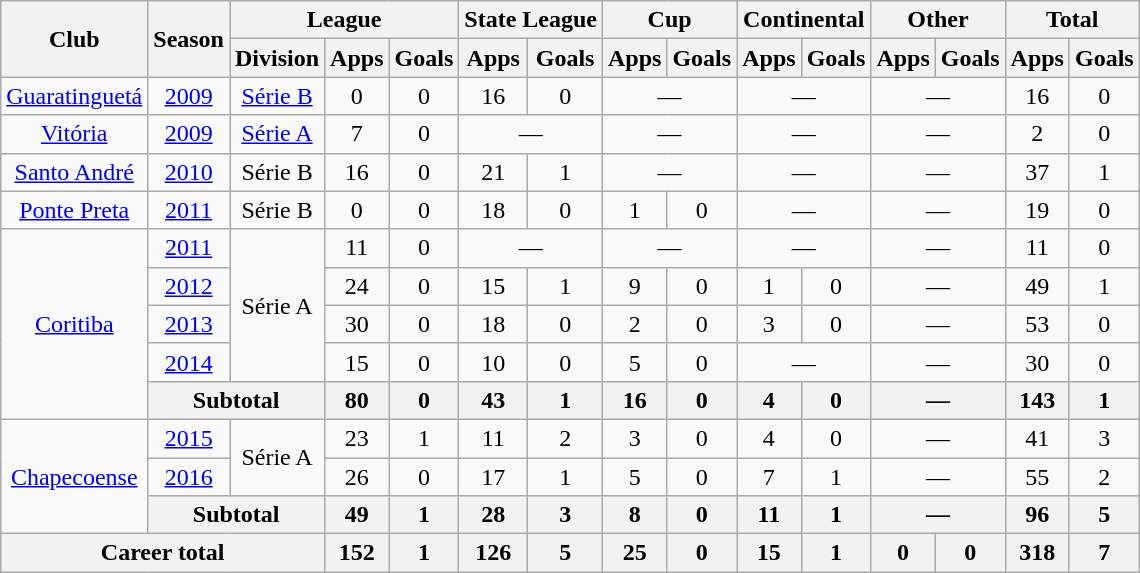<table class="wikitable" style="text-align: center;">
<tr>
<th rowspan="2">Club</th>
<th rowspan="2">Season</th>
<th colspan="3">League</th>
<th colspan="2">State League</th>
<th colspan="2">Cup</th>
<th colspan="2">Continental</th>
<th colspan="2">Other</th>
<th colspan="2">Total</th>
</tr>
<tr>
<th>Division</th>
<th>Apps</th>
<th>Goals</th>
<th>Apps</th>
<th>Goals</th>
<th>Apps</th>
<th>Goals</th>
<th>Apps</th>
<th>Goals</th>
<th>Apps</th>
<th>Goals</th>
<th>Apps</th>
<th>Goals</th>
</tr>
<tr>
<td valign="center"><a href='#'>Guaratinguetá</a></td>
<td><a href='#'>2009</a></td>
<td><a href='#'>Série B</a></td>
<td>0</td>
<td>0</td>
<td>16</td>
<td>0</td>
<td colspan="2">—</td>
<td colspan="2">—</td>
<td colspan="2">—</td>
<td>16</td>
<td>0</td>
</tr>
<tr>
<td valign="center"><a href='#'>Vitória</a></td>
<td><a href='#'>2009</a></td>
<td><a href='#'>Série A</a></td>
<td>7</td>
<td>0</td>
<td colspan="2">—</td>
<td colspan="2">—</td>
<td colspan="2">—</td>
<td colspan="2">—</td>
<td>2</td>
<td>0</td>
</tr>
<tr>
<td valign="center"><a href='#'>Santo André</a></td>
<td><a href='#'>2010</a></td>
<td>Série B</td>
<td>16</td>
<td>0</td>
<td>21</td>
<td>1</td>
<td colspan="2">—</td>
<td colspan="2">—</td>
<td colspan="2">—</td>
<td>37</td>
<td>1</td>
</tr>
<tr>
<td valign="center"><a href='#'>Ponte Preta</a></td>
<td><a href='#'>2011</a></td>
<td>Série B</td>
<td>0</td>
<td>0</td>
<td>18</td>
<td>0</td>
<td>1</td>
<td>0</td>
<td colspan="2">—</td>
<td colspan="2">—</td>
<td>19</td>
<td>0</td>
</tr>
<tr>
<td rowspan="5" valign="center"><a href='#'>Coritiba</a></td>
<td><a href='#'>2011</a></td>
<td rowspan="4">Série A</td>
<td>11</td>
<td>0</td>
<td colspan="2">—</td>
<td colspan="2">—</td>
<td colspan="2">—</td>
<td colspan="2">—</td>
<td>11</td>
<td>0</td>
</tr>
<tr>
<td><a href='#'>2012</a></td>
<td>24</td>
<td>0</td>
<td>15</td>
<td>1</td>
<td>9</td>
<td>0</td>
<td>1</td>
<td>0</td>
<td colspan="2">—</td>
<td>49</td>
<td>1</td>
</tr>
<tr>
<td><a href='#'>2013</a></td>
<td>30</td>
<td>0</td>
<td>18</td>
<td>0</td>
<td>2</td>
<td>0</td>
<td>3</td>
<td>0</td>
<td colspan="2">—</td>
<td>53</td>
<td>0</td>
</tr>
<tr>
<td><a href='#'>2014</a></td>
<td>15</td>
<td>0</td>
<td>10</td>
<td>0</td>
<td>5</td>
<td>0</td>
<td colspan="2">—</td>
<td colspan="2">—</td>
<td>30</td>
<td>0</td>
</tr>
<tr>
<th colspan="2">Subtotal</th>
<th>80</th>
<th>0</th>
<th>43</th>
<th>1</th>
<th>16</th>
<th>0</th>
<th>4</th>
<th>0</th>
<th colspan="2">—</th>
<th>143</th>
<th>1</th>
</tr>
<tr>
<td rowspan="3" valign="center"><a href='#'>Chapecoense</a></td>
<td><a href='#'>2015</a></td>
<td rowspan="2">Série A</td>
<td>23</td>
<td>1</td>
<td>11</td>
<td>2</td>
<td>3</td>
<td>0</td>
<td>4</td>
<td>0</td>
<td colspan="2">—</td>
<td>41</td>
<td>3</td>
</tr>
<tr>
<td><a href='#'>2016</a></td>
<td>26</td>
<td>0</td>
<td>17</td>
<td>1</td>
<td>5</td>
<td>0</td>
<td>7</td>
<td>1</td>
<td colspan="2">—</td>
<td>55</td>
<td>2</td>
</tr>
<tr>
<th colspan="2">Subtotal</th>
<th>49</th>
<th>1</th>
<th>28</th>
<th>3</th>
<th>8</th>
<th>0</th>
<th>11</th>
<th>1</th>
<th colspan="2">—</th>
<th>96</th>
<th>5</th>
</tr>
<tr>
<th colspan="3"><strong>Career total</strong></th>
<th>152</th>
<th>1</th>
<th>126</th>
<th>5</th>
<th>25</th>
<th>0</th>
<th>15</th>
<th>1</th>
<th>0</th>
<th>0</th>
<th>318</th>
<th>7</th>
</tr>
</table>
